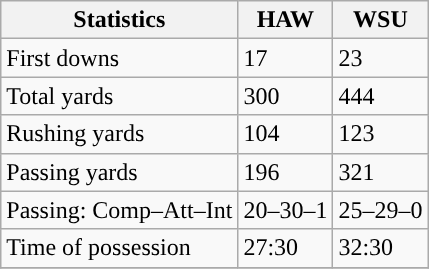<table class="wikitable" style="float: left;">
<tr>
<th>Statistics</th>
<th>HAW</th>
<th>WSU</th>
</tr>
<tr>
<td>First downs</td>
<td>17</td>
<td>23</td>
</tr>
<tr>
<td>Total yards</td>
<td>300</td>
<td>444</td>
</tr>
<tr>
<td>Rushing yards</td>
<td>104</td>
<td>123</td>
</tr>
<tr>
<td>Passing yards</td>
<td>196</td>
<td>321</td>
</tr>
<tr>
<td>Passing: Comp–Att–Int</td>
<td>20–30–1</td>
<td>25–29–0</td>
</tr>
<tr>
<td>Time of possession</td>
<td>27:30</td>
<td>32:30</td>
</tr>
<tr>
</tr>
</table>
